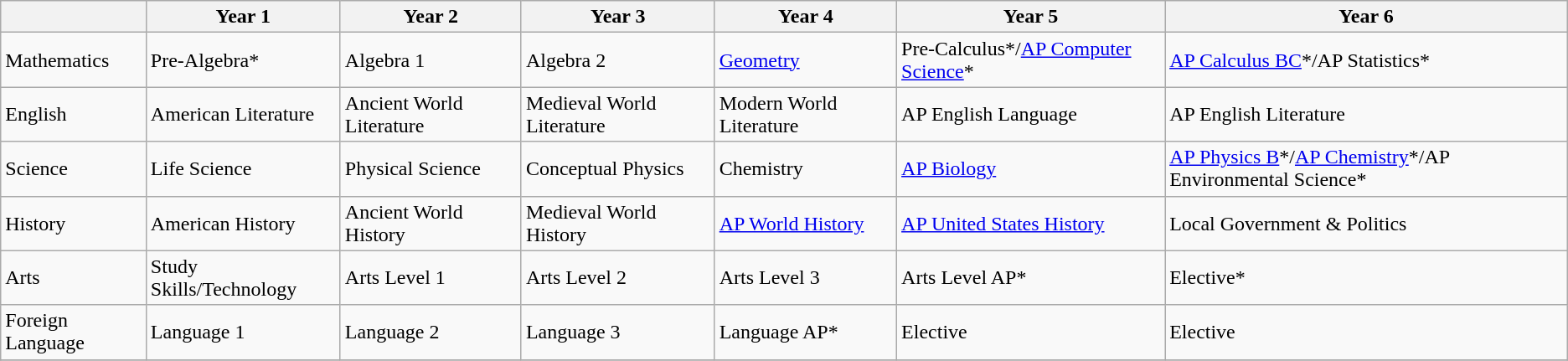<table class="wikitable">
<tr>
<th></th>
<th>Year 1</th>
<th>Year 2</th>
<th>Year 3</th>
<th>Year 4</th>
<th>Year 5</th>
<th>Year 6</th>
</tr>
<tr>
<td>Mathematics</td>
<td>Pre-Algebra*</td>
<td>Algebra 1</td>
<td>Algebra 2</td>
<td><a href='#'>Geometry</a></td>
<td>Pre-Calculus*/<a href='#'>AP Computer Science</a>*</td>
<td><a href='#'>AP Calculus BC</a>*/AP Statistics*</td>
</tr>
<tr>
<td>English</td>
<td>American Literature</td>
<td>Ancient World Literature</td>
<td>Medieval World Literature</td>
<td>Modern World Literature</td>
<td>AP English Language</td>
<td>AP English Literature</td>
</tr>
<tr>
<td>Science</td>
<td>Life Science</td>
<td>Physical Science</td>
<td>Conceptual Physics</td>
<td>Chemistry</td>
<td><a href='#'>AP Biology</a></td>
<td><a href='#'>AP Physics B</a>*/<a href='#'>AP Chemistry</a>*/AP Environmental Science*</td>
</tr>
<tr>
<td>History</td>
<td>American History</td>
<td>Ancient World History</td>
<td>Medieval World History</td>
<td><a href='#'>AP World History</a></td>
<td><a href='#'>AP United States History</a></td>
<td>Local Government & Politics</td>
</tr>
<tr>
<td>Arts</td>
<td>Study Skills/Technology</td>
<td>Arts Level 1</td>
<td>Arts Level 2</td>
<td>Arts Level 3</td>
<td>Arts Level AP*</td>
<td>Elective*</td>
</tr>
<tr>
<td>Foreign Language</td>
<td>Language 1</td>
<td>Language 2</td>
<td>Language 3</td>
<td>Language AP*</td>
<td>Elective</td>
<td>Elective</td>
</tr>
<tr>
</tr>
</table>
